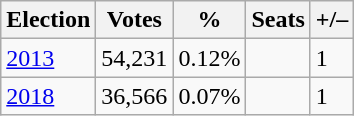<table class="wikitable">
<tr>
<th><strong>Election</strong></th>
<th><strong>Votes</strong></th>
<th><strong>%</strong></th>
<th><strong>Seats</strong></th>
<th>+/–</th>
</tr>
<tr>
<td><a href='#'>2013</a></td>
<td>54,231</td>
<td>0.12%</td>
<td></td>
<td> 1</td>
</tr>
<tr>
<td><a href='#'>2018</a></td>
<td>36,566</td>
<td>0.07%</td>
<td></td>
<td> 1</td>
</tr>
</table>
